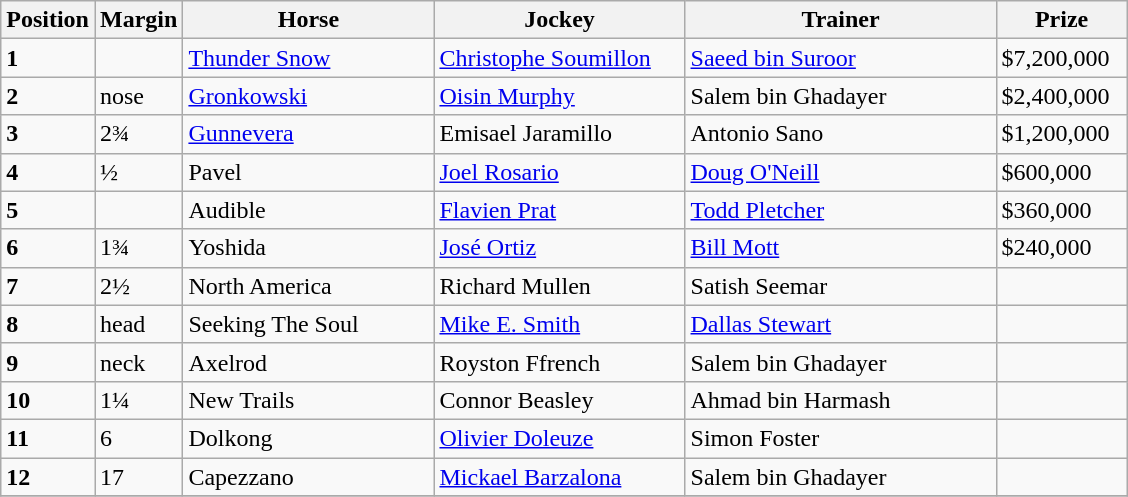<table class="wikitable sortable">
<tr>
<th style="width:35px;">Position</th>
<th style="width:45px;">Margin</th>
<th style="width:160px;">Horse</th>
<th style="width:160px;">Jockey</th>
<th style="width:200px;">Trainer</th>
<th style="width:80px;">Prize</th>
</tr>
<tr>
<td><strong>1</strong></td>
<td></td>
<td><a href='#'>Thunder Snow</a></td>
<td><a href='#'>Christophe Soumillon</a></td>
<td><a href='#'>Saeed bin Suroor</a></td>
<td>$7,200,000</td>
</tr>
<tr>
<td><strong>2</strong></td>
<td>nose</td>
<td><a href='#'>Gronkowski</a></td>
<td><a href='#'>Oisin Murphy</a></td>
<td>Salem bin Ghadayer</td>
<td>$2,400,000</td>
</tr>
<tr>
<td><strong>3</strong></td>
<td>2¾</td>
<td><a href='#'>Gunnevera</a></td>
<td>Emisael Jaramillo</td>
<td>Antonio Sano</td>
<td>$1,200,000</td>
</tr>
<tr>
<td><strong>4</strong></td>
<td>½</td>
<td>Pavel</td>
<td><a href='#'>Joel Rosario</a></td>
<td><a href='#'>Doug O'Neill</a></td>
<td>$600,000</td>
</tr>
<tr>
<td><strong>5</strong></td>
<td></td>
<td>Audible</td>
<td><a href='#'>Flavien Prat</a></td>
<td><a href='#'>Todd Pletcher</a></td>
<td>$360,000</td>
</tr>
<tr>
<td><strong>6</strong></td>
<td>1¾</td>
<td>Yoshida</td>
<td><a href='#'>José Ortiz</a></td>
<td><a href='#'>Bill Mott</a></td>
<td>$240,000</td>
</tr>
<tr>
<td><strong>7</strong></td>
<td>2½</td>
<td>North America</td>
<td>Richard Mullen</td>
<td>Satish Seemar</td>
<td></td>
</tr>
<tr>
<td><strong>8</strong></td>
<td>head</td>
<td>Seeking The Soul</td>
<td><a href='#'>Mike E. Smith</a></td>
<td><a href='#'>Dallas Stewart</a></td>
<td></td>
</tr>
<tr>
<td><strong>9</strong></td>
<td>neck</td>
<td>Axelrod</td>
<td>Royston Ffrench</td>
<td>Salem bin Ghadayer</td>
<td></td>
</tr>
<tr>
<td><strong>10</strong></td>
<td>1¼</td>
<td>New Trails</td>
<td>Connor Beasley</td>
<td>Ahmad bin Harmash</td>
<td></td>
</tr>
<tr>
<td><strong>11</strong></td>
<td>6</td>
<td>Dolkong</td>
<td><a href='#'>Olivier Doleuze</a></td>
<td>Simon Foster</td>
<td></td>
</tr>
<tr>
<td><strong>12</strong></td>
<td>17</td>
<td>Capezzano</td>
<td><a href='#'>Mickael Barzalona</a></td>
<td>Salem bin Ghadayer</td>
<td></td>
</tr>
<tr>
</tr>
</table>
